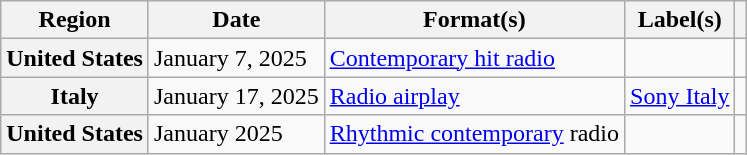<table class="wikitable plainrowheaders">
<tr>
<th scope="col">Region</th>
<th scope="col">Date</th>
<th scope="col">Format(s)</th>
<th scope="col">Label(s)</th>
<th scope="col"></th>
</tr>
<tr>
<th scope="row">United States</th>
<td>January 7, 2025</td>
<td><a href='#'>Contemporary hit radio</a></td>
<td></td>
<td align="center"></td>
</tr>
<tr>
<th scope="row">Italy</th>
<td>January 17, 2025</td>
<td><a href='#'>Radio airplay</a></td>
<td><a href='#'>Sony Italy</a></td>
<td align="center"></td>
</tr>
<tr>
<th scope="row">United States</th>
<td>January 2025</td>
<td><a href='#'>Rhythmic contemporary</a> radio</td>
<td></td>
<td align="center"></td>
</tr>
</table>
